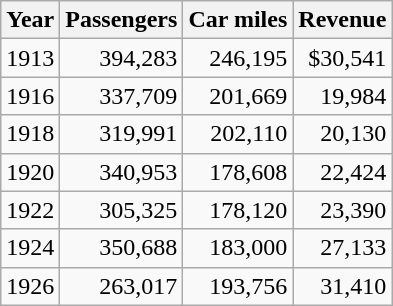<table class="wikitable sortable">
<tr>
<th>Year</th>
<th>Passengers</th>
<th>Car miles</th>
<th>Revenue</th>
</tr>
<tr>
<td>1913</td>
<td align="right">394,283</td>
<td align="right">246,195</td>
<td align="right">$30,541</td>
</tr>
<tr>
<td>1916</td>
<td align="right">337,709</td>
<td align="right">201,669</td>
<td align="right">19,984</td>
</tr>
<tr>
<td>1918</td>
<td align="right">319,991</td>
<td align="right">202,110</td>
<td align="right">20,130</td>
</tr>
<tr>
<td>1920</td>
<td align="right">340,953</td>
<td align="right">178,608</td>
<td align="right">22,424</td>
</tr>
<tr>
<td>1922</td>
<td align="right">305,325</td>
<td align="right">178,120</td>
<td align="right">23,390</td>
</tr>
<tr>
<td>1924</td>
<td align="right">350,688</td>
<td align="right">183,000</td>
<td align="right">27,133</td>
</tr>
<tr>
<td>1926</td>
<td align="right">263,017</td>
<td align="right">193,756</td>
<td align="right">31,410</td>
</tr>
</table>
